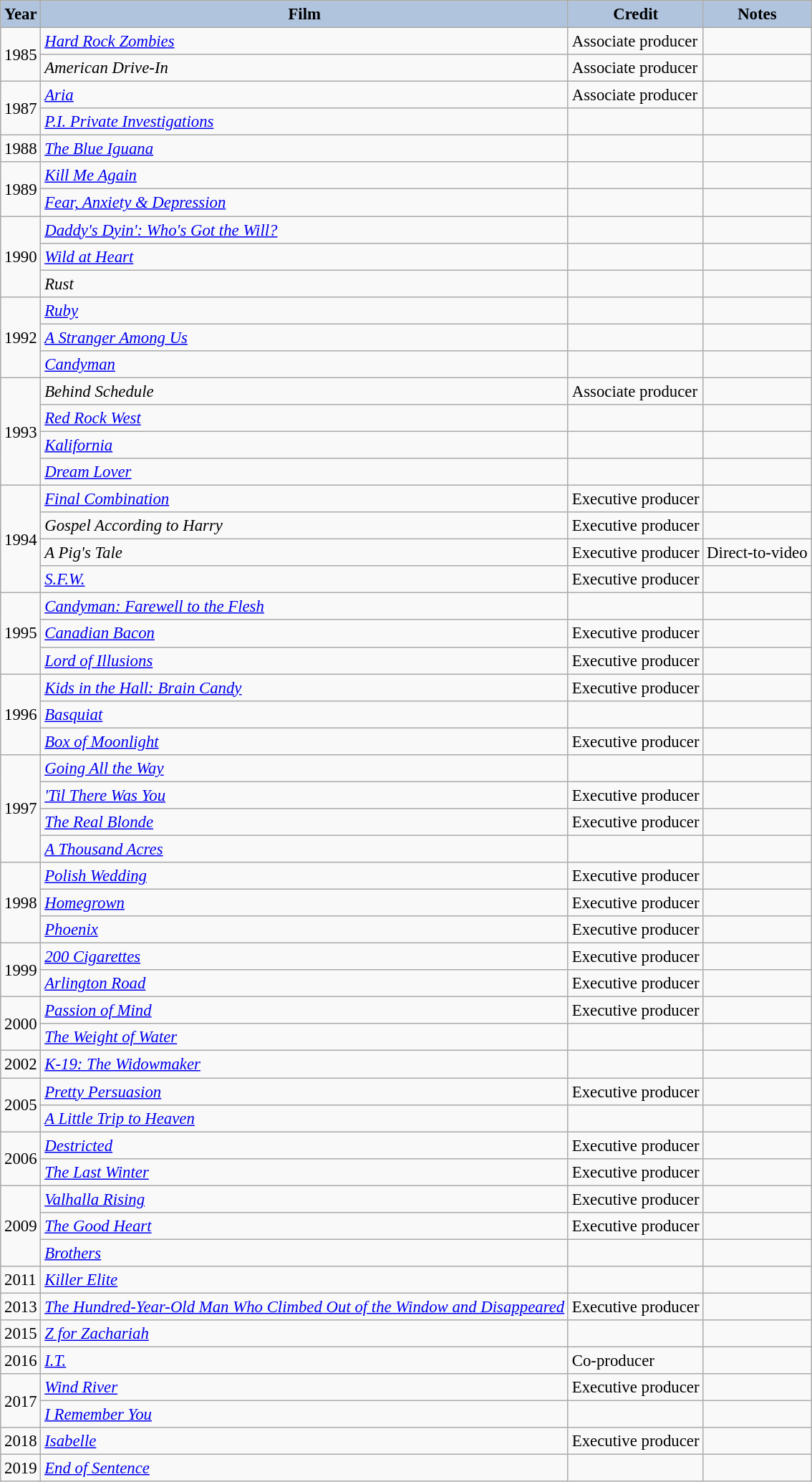<table class="wikitable" style="font-size:95%;">
<tr>
<th style="background:#B0C4DE;">Year</th>
<th style="background:#B0C4DE;">Film</th>
<th style="background:#B0C4DE;">Credit</th>
<th style="background:#B0C4DE;">Notes</th>
</tr>
<tr>
<td rowspan=2>1985</td>
<td><em><a href='#'>Hard Rock Zombies</a></em></td>
<td>Associate producer</td>
<td></td>
</tr>
<tr>
<td><em>American Drive-In</em></td>
<td>Associate producer</td>
<td></td>
</tr>
<tr>
<td rowspan=2>1987</td>
<td><em><a href='#'>Aria</a></em></td>
<td>Associate producer</td>
<td></td>
</tr>
<tr>
<td><em><a href='#'>P.I. Private Investigations</a></em></td>
<td></td>
<td></td>
</tr>
<tr>
<td>1988</td>
<td><em><a href='#'>The Blue Iguana</a></em></td>
<td></td>
<td></td>
</tr>
<tr>
<td rowspan=2>1989</td>
<td><em><a href='#'>Kill Me Again</a></em></td>
<td></td>
<td></td>
</tr>
<tr>
<td><em><a href='#'>Fear, Anxiety & Depression</a></em></td>
<td></td>
<td></td>
</tr>
<tr>
<td rowspan=3>1990</td>
<td><em><a href='#'>Daddy's Dyin': Who's Got the Will?</a></em></td>
<td></td>
<td></td>
</tr>
<tr>
<td><em><a href='#'>Wild at Heart</a></em></td>
<td></td>
<td></td>
</tr>
<tr>
<td><em>Rust</em></td>
<td></td>
<td></td>
</tr>
<tr>
<td rowspan=3>1992</td>
<td><em><a href='#'>Ruby</a></em></td>
<td></td>
<td></td>
</tr>
<tr>
<td><em><a href='#'>A Stranger Among Us</a></em></td>
<td></td>
<td></td>
</tr>
<tr>
<td><em><a href='#'>Candyman</a></em></td>
<td></td>
<td></td>
</tr>
<tr>
<td rowspan=4>1993</td>
<td><em>Behind Schedule</em></td>
<td>Associate producer</td>
<td></td>
</tr>
<tr>
<td><em><a href='#'>Red Rock West</a></em></td>
<td></td>
<td></td>
</tr>
<tr>
<td><em><a href='#'>Kalifornia</a></em></td>
<td></td>
<td></td>
</tr>
<tr>
<td><em><a href='#'>Dream Lover</a></em></td>
<td></td>
<td></td>
</tr>
<tr>
<td rowspan=4>1994</td>
<td><em><a href='#'>Final Combination</a></em></td>
<td>Executive producer</td>
<td></td>
</tr>
<tr>
<td><em>Gospel According to Harry</em></td>
<td>Executive producer</td>
<td></td>
</tr>
<tr>
<td><em>A Pig's Tale</em></td>
<td>Executive producer</td>
<td>Direct-to-video</td>
</tr>
<tr>
<td><em><a href='#'>S.F.W.</a></em></td>
<td>Executive producer</td>
<td></td>
</tr>
<tr>
<td rowspan=3>1995</td>
<td><em><a href='#'>Candyman: Farewell to the Flesh</a></em></td>
<td></td>
<td></td>
</tr>
<tr>
<td><em><a href='#'>Canadian Bacon</a></em></td>
<td>Executive producer</td>
<td></td>
</tr>
<tr>
<td><em><a href='#'>Lord of Illusions</a></em></td>
<td>Executive producer</td>
<td></td>
</tr>
<tr>
<td rowspan=3>1996</td>
<td><em><a href='#'>Kids in the Hall: Brain Candy</a></em></td>
<td>Executive producer</td>
<td></td>
</tr>
<tr>
<td><em><a href='#'>Basquiat</a></em></td>
<td></td>
<td></td>
</tr>
<tr>
<td><em><a href='#'>Box of Moonlight</a></em></td>
<td>Executive producer</td>
<td></td>
</tr>
<tr>
<td rowspan=4>1997</td>
<td><em><a href='#'>Going All the Way</a></em></td>
<td></td>
<td></td>
</tr>
<tr>
<td><em><a href='#'>'Til There Was You</a></em></td>
<td>Executive producer</td>
<td></td>
</tr>
<tr>
<td><em><a href='#'>The Real Blonde</a></em></td>
<td>Executive producer</td>
<td></td>
</tr>
<tr>
<td><em><a href='#'>A Thousand Acres</a></em></td>
<td></td>
<td></td>
</tr>
<tr>
<td rowspan=3>1998</td>
<td><em><a href='#'>Polish Wedding</a></em></td>
<td>Executive producer</td>
<td></td>
</tr>
<tr>
<td><em><a href='#'>Homegrown</a></em></td>
<td>Executive producer</td>
<td></td>
</tr>
<tr>
<td><em><a href='#'>Phoenix</a></em></td>
<td>Executive producer</td>
<td></td>
</tr>
<tr>
<td rowspan=2>1999</td>
<td><em><a href='#'>200 Cigarettes</a></em></td>
<td>Executive producer</td>
<td></td>
</tr>
<tr>
<td><em><a href='#'>Arlington Road</a></em></td>
<td>Executive producer</td>
<td></td>
</tr>
<tr>
<td rowspan=2>2000</td>
<td><em><a href='#'>Passion of Mind</a></em></td>
<td>Executive producer</td>
<td></td>
</tr>
<tr>
<td><em><a href='#'>The Weight of Water</a></em></td>
<td></td>
<td></td>
</tr>
<tr>
<td>2002</td>
<td><em><a href='#'>K-19: The Widowmaker</a></em></td>
<td></td>
<td></td>
</tr>
<tr>
<td rowspan=2>2005</td>
<td><em><a href='#'>Pretty Persuasion</a></em></td>
<td>Executive producer</td>
<td></td>
</tr>
<tr>
<td><em><a href='#'>A Little Trip to Heaven</a></em></td>
<td></td>
<td></td>
</tr>
<tr>
<td rowspan=2>2006</td>
<td><em><a href='#'>Destricted</a></em></td>
<td>Executive producer</td>
<td></td>
</tr>
<tr>
<td><em><a href='#'>The Last Winter</a></em></td>
<td>Executive producer</td>
<td></td>
</tr>
<tr>
<td rowspan=3>2009</td>
<td><em><a href='#'>Valhalla Rising</a></em></td>
<td>Executive producer</td>
<td></td>
</tr>
<tr>
<td><em><a href='#'>The Good Heart</a></em></td>
<td>Executive producer</td>
<td></td>
</tr>
<tr>
<td><em><a href='#'>Brothers</a></em></td>
<td></td>
<td></td>
</tr>
<tr>
<td>2011</td>
<td><em><a href='#'>Killer Elite</a></em></td>
<td></td>
<td></td>
</tr>
<tr>
<td>2013</td>
<td><em><a href='#'>The Hundred-Year-Old Man Who Climbed Out of the Window and Disappeared</a></em></td>
<td>Executive producer</td>
<td></td>
</tr>
<tr>
<td>2015</td>
<td><em><a href='#'>Z for Zachariah</a></em></td>
<td></td>
<td></td>
</tr>
<tr>
<td>2016</td>
<td><em><a href='#'>I.T.</a></em></td>
<td>Co-producer</td>
<td></td>
</tr>
<tr>
<td rowspan=2>2017</td>
<td><em><a href='#'>Wind River</a></em></td>
<td>Executive producer</td>
<td></td>
</tr>
<tr>
<td><em><a href='#'>I Remember You</a></em></td>
<td></td>
<td></td>
</tr>
<tr>
<td>2018</td>
<td><em><a href='#'>Isabelle</a></em></td>
<td>Executive producer</td>
<td></td>
</tr>
<tr>
<td>2019</td>
<td><em><a href='#'>End of Sentence</a></em></td>
<td></td>
<td></td>
</tr>
</table>
